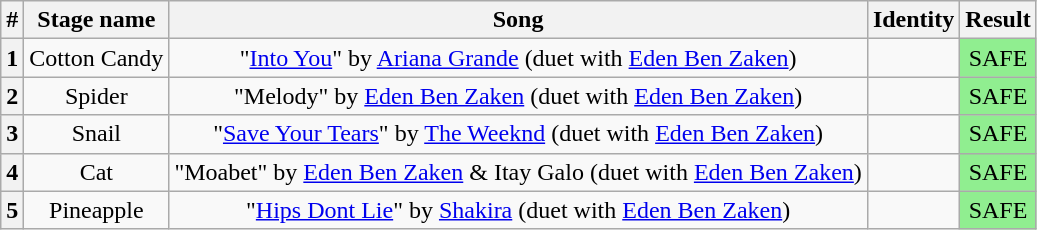<table class="wikitable plainrowheaders" style="text-align: center;">
<tr>
<th>#</th>
<th>Stage name</th>
<th>Song</th>
<th>Identity</th>
<th>Result</th>
</tr>
<tr>
<th>1</th>
<td>Cotton Candy</td>
<td>"<a href='#'>Into You</a>" by <a href='#'>Ariana Grande</a> (duet with <a href='#'>Eden Ben Zaken</a>)</td>
<td></td>
<td bgcolor="lightgreen">SAFE</td>
</tr>
<tr>
<th>2</th>
<td>Spider</td>
<td>"Melody" by <a href='#'>Eden Ben Zaken</a> (duet with <a href='#'>Eden Ben Zaken</a>)</td>
<td></td>
<td bgcolor="lightgreen">SAFE</td>
</tr>
<tr>
<th>3</th>
<td>Snail</td>
<td>"<a href='#'>Save Your Tears</a>" by <a href='#'>The Weeknd</a> (duet with <a href='#'>Eden Ben Zaken</a>)</td>
<td></td>
<td bgcolor="lightgreen">SAFE</td>
</tr>
<tr>
<th>4</th>
<td>Cat</td>
<td>"Moabet" by <a href='#'>Eden Ben Zaken</a> & Itay Galo (duet with <a href='#'>Eden Ben Zaken</a>)</td>
<td></td>
<td bgcolor="lightgreen">SAFE</td>
</tr>
<tr>
<th>5</th>
<td>Pineapple</td>
<td>"<a href='#'>Hips Dont Lie</a>" by <a href='#'>Shakira</a> (duet with <a href='#'>Eden Ben Zaken</a>)</td>
<td></td>
<td bgcolor="lightgreen">SAFE</td>
</tr>
</table>
